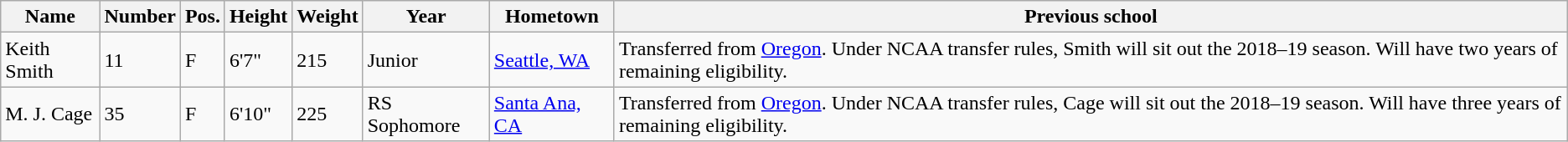<table class="wikitable sortable" border="1">
<tr>
<th>Name</th>
<th>Number</th>
<th>Pos.</th>
<th>Height</th>
<th>Weight</th>
<th>Year</th>
<th>Hometown</th>
<th class="unsortable">Previous school</th>
</tr>
<tr>
<td>Keith Smith</td>
<td>11</td>
<td>F</td>
<td>6'7"</td>
<td>215</td>
<td>Junior</td>
<td><a href='#'>Seattle, WA</a></td>
<td>Transferred from <a href='#'>Oregon</a>. Under NCAA transfer rules, Smith will sit out the 2018–19 season. Will have two years of remaining eligibility.</td>
</tr>
<tr>
<td>M. J. Cage</td>
<td>35</td>
<td>F</td>
<td>6'10"</td>
<td>225</td>
<td>RS Sophomore</td>
<td><a href='#'>Santa Ana, CA</a></td>
<td>Transferred from <a href='#'>Oregon</a>. Under NCAA transfer rules, Cage will sit out the 2018–19 season. Will have three years of remaining eligibility.</td>
</tr>
</table>
